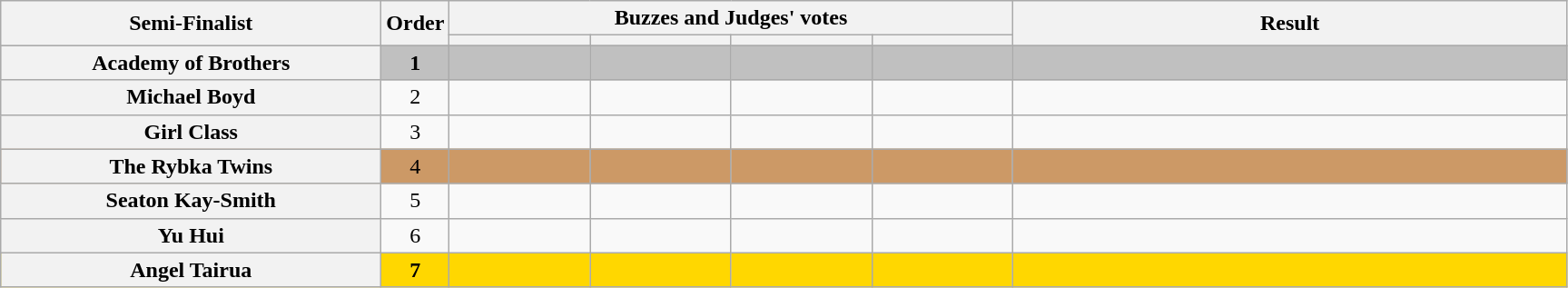<table class="wikitable plainrowheaders sortable" style="text-align:center;">
<tr>
<th scope="col" rowspan="2" class="unsortable" style="width:17em;">Semi-Finalist</th>
<th scope="col" rowspan="2" style="width:1em;">Order</th>
<th scope="col" colspan="4" class="unsortable" style="width:24em;">Buzzes and Judges' votes</th>
<th scope="col" rowspan="2" style="width:25em;">Result</th>
</tr>
<tr>
<th scope="col" class="unsortable" style="width:6em;"></th>
<th scope="col" class="unsortable" style="width:6em;"></th>
<th scope="col" class="unsortable" style="width:6em;"></th>
<th scope="col" class="unsortable" style="width:6em;"></th>
</tr>
<tr style="background:silver;">
<th scope="row"><strong>Academy of Brothers</strong></th>
<td><strong>1</strong></td>
<td style="text-align:center;"></td>
<td style="text-align:center;"></td>
<td style="text-align:center;"></td>
<td style="text-align:center;"></td>
<td><strong></strong></td>
</tr>
<tr>
<th scope="row">Michael Boyd</th>
<td>2</td>
<td style="text-align:center;"></td>
<td style="text-align:center;"></td>
<td style="text-align:center;"></td>
<td style="text-align:center;"></td>
<td></td>
</tr>
<tr>
<th scope="row">Girl Class</th>
<td>3</td>
<td style="text-align:center;"></td>
<td style="text-align:center;"></td>
<td style="text-align:center;"></td>
<td style="text-align:center;"></td>
<td></td>
</tr>
<tr style="background:#c96;">
<th scope="row">The Rybka Twins</th>
<td>4</td>
<td style="text-align:center;"></td>
<td style="text-align:center;"></td>
<td style="text-align:center;"></td>
<td style="text-align:center;"></td>
<td></td>
</tr>
<tr>
<th scope="row">Seaton Kay-Smith</th>
<td>5</td>
<td style="text-align:center;"></td>
<td style="text-align:center;"></td>
<td style="text-align:center;"></td>
<td style="text-align:center;"></td>
<td></td>
</tr>
<tr>
<th scope="row">Yu Hui</th>
<td>6</td>
<td style="text-align:center;"></td>
<td style="text-align:center;"></td>
<td style="text-align:center;"></td>
<td style="text-align:center;"></td>
<td></td>
</tr>
<tr style="background:gold;">
<th scope="row"><strong>Angel Tairua</strong></th>
<td><strong>7</strong></td>
<td style="text-align:center;"></td>
<td style="text-align:center;"></td>
<td style="text-align:center;"></td>
<td style="text-align:center;"></td>
<td><strong></strong></td>
</tr>
</table>
